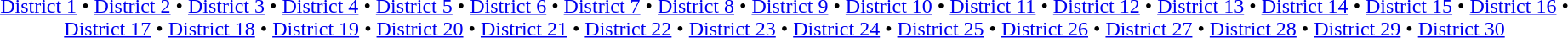<table id=toc class=toc summary=Contents>
<tr>
<td align=center><a href='#'>District 1</a> • <a href='#'>District 2</a> • <a href='#'>District 3</a> • <a href='#'>District 4</a> • <a href='#'>District 5</a> • <a href='#'>District 6</a> • <a href='#'>District 7</a> • <a href='#'>District 8</a> • <a href='#'>District 9</a> • <a href='#'>District 10</a> • <a href='#'>District 11</a> • <a href='#'>District 12</a> • <a href='#'>District 13</a> • <a href='#'>District 14</a> • <a href='#'>District 15</a> • <a href='#'>District 16</a> • <a href='#'>District 17</a> • <a href='#'>District 18</a> • <a href='#'>District 19</a> • <a href='#'>District 20</a> • <a href='#'>District 21</a> • <a href='#'>District 22</a> • <a href='#'>District 23</a> • <a href='#'>District 24</a> • <a href='#'>District 25</a> • <a href='#'>District 26</a> • <a href='#'>District 27</a> • <a href='#'>District 28</a> • <a href='#'>District 29</a> • <a href='#'>District 30</a></td>
</tr>
</table>
